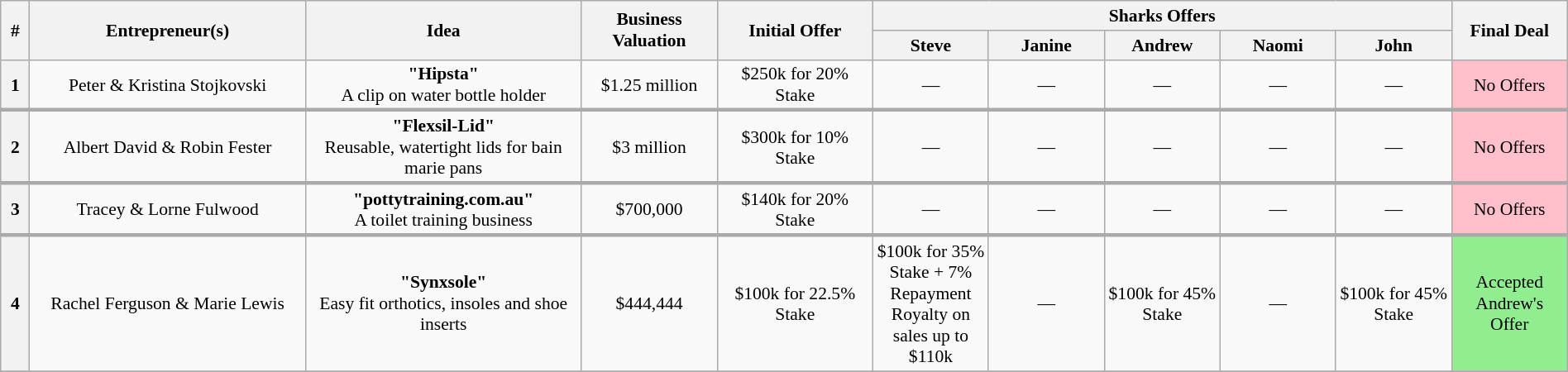<table class="wikitable plainrowheaders" style="font-size:90%; text-align:center; width: 100%; margin-left: auto; margin-right: auto;">
<tr>
<th scope="col" bgcolor="lightgrey" rowspan="2" width="15" align="center">#</th>
<th scope="col" bgcolor="lightgrey" rowspan="2" width="200" align="center">Entrepreneur(s)</th>
<th scope="col" bgcolor="lightgrey" rowspan="2" width="200" align="center">Idea</th>
<th scope="col" bgcolor="lightgrey" rowspan="2" width="95" align="center">Business Valuation</th>
<th scope="col" bgcolor="lightgrey" rowspan="2" width="110" align="center">Initial Offer</th>
<th scope="col" bgcolor="lightgrey" colspan="5">Sharks Offers</th>
<th scope="col" bgcolor="lightgrey" rowspan="2" width="80" align="center">Final Deal</th>
</tr>
<tr>
<th width="80" align="center"><strong>Steve</strong></th>
<th width="80" align="center"><strong>Janine</strong></th>
<th width="80" align="center"><strong>Andrew</strong></th>
<th width="80" align="center"><strong>Naomi</strong></th>
<th width="80" align="center"><strong>John</strong></th>
</tr>
<tr>
<th>1</th>
<td>Peter & Kristina Stojkovski</td>
<td><strong>"Hipsta"</strong><br> A clip on water bottle holder</td>
<td>$1.25 million</td>
<td>$250k for 20% Stake</td>
<td>—</td>
<td>—</td>
<td>—</td>
<td>—</td>
<td>—</td>
<td bgcolor="pink">No Offers</td>
</tr>
<tr>
</tr>
<tr style="border-top:3px solid #aaa;">
<th>2</th>
<td>Albert David & Robin Fester</td>
<td><strong>"Flexsil-Lid"</strong><br> Reusable, watertight lids for bain marie pans</td>
<td>$3 million</td>
<td>$300k for 10% Stake</td>
<td>—</td>
<td>—</td>
<td>—</td>
<td>—</td>
<td>—</td>
<td bgcolor="pink">No Offers</td>
</tr>
<tr>
</tr>
<tr style="border-top:3px solid #aaa;">
<th>3</th>
<td>Tracey & Lorne Fulwood</td>
<td><strong>"pottytraining.com.au"</strong><br> A toilet training business</td>
<td>$700,000</td>
<td>$140k for 20% Stake</td>
<td>—</td>
<td>—</td>
<td>—</td>
<td>—</td>
<td>—</td>
<td bgcolor="pink">No Offers</td>
</tr>
<tr>
</tr>
<tr style="border-top:3px solid #aaa;">
<th>4</th>
<td>Rachel Ferguson & Marie Lewis</td>
<td><strong>"Synxsole"</strong><br> Easy fit orthotics, insoles and shoe inserts</td>
<td>$444,444</td>
<td>$100k for 22.5% Stake</td>
<td>$100k for 35% Stake + 7% Repayment Royalty on sales up to $110k</td>
<td>—</td>
<td>$100k for 45% Stake</td>
<td>—</td>
<td>$100k for 45% Stake</td>
<td bgcolor="lightgreen">Accepted Andrew's Offer</td>
</tr>
<tr>
</tr>
</table>
